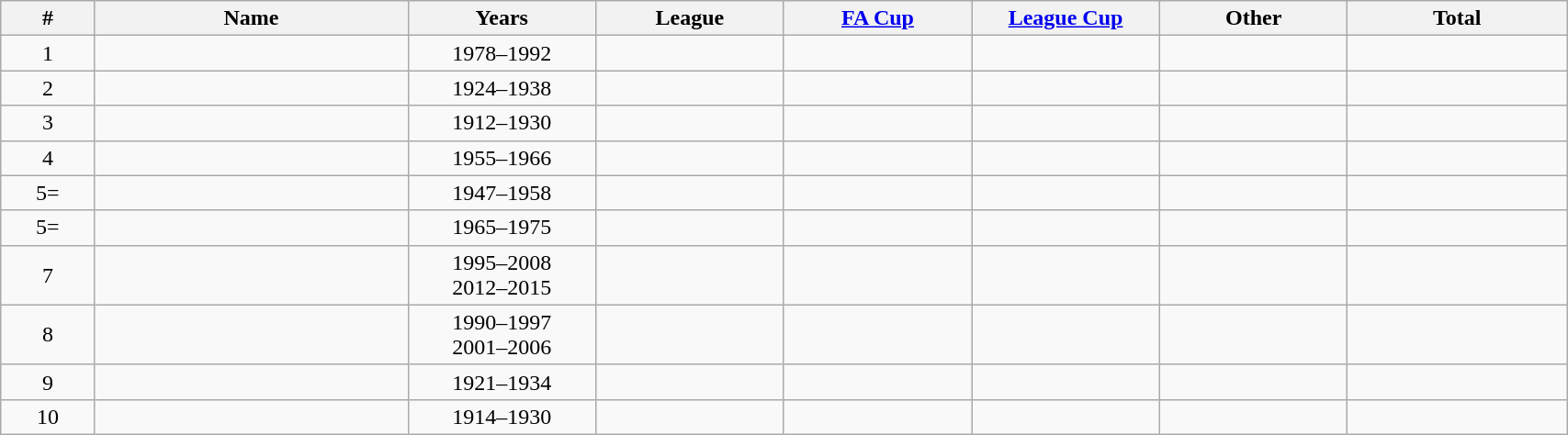<table class="wikitable sortable"  style="text-align:center; width:90%;">
<tr>
<th width=6%>#</th>
<th width=20%>Name</th>
<th width=12%>Years</th>
<th width=12%>League </th>
<th width=12%><a href='#'>FA Cup</a></th>
<th width=12%><a href='#'>League Cup</a></th>
<th width=12%>Other </th>
<th width=14%>Total</th>
</tr>
<tr>
<td>1</td>
<td style="text-align:left;"> </td>
<td>1978–1992</td>
<td></td>
<td></td>
<td></td>
<td></td>
<td></td>
</tr>
<tr>
<td>2</td>
<td style="text-align:left;"> </td>
<td>1924–1938</td>
<td></td>
<td></td>
<td></td>
<td></td>
<td></td>
</tr>
<tr>
<td>3</td>
<td style="text-align:left;"> </td>
<td>1912–1930</td>
<td></td>
<td></td>
<td></td>
<td></td>
<td></td>
</tr>
<tr>
<td>4</td>
<td style="text-align:left;"> </td>
<td>1955–1966</td>
<td></td>
<td></td>
<td></td>
<td></td>
<td></td>
</tr>
<tr>
<td>5=</td>
<td style="text-align:left;"> </td>
<td>1947–1958</td>
<td></td>
<td></td>
<td></td>
<td></td>
<td></td>
</tr>
<tr>
<td>5=</td>
<td style="text-align:left;"> </td>
<td>1965–1975</td>
<td></td>
<td></td>
<td></td>
<td></td>
<td></td>
</tr>
<tr>
<td>7</td>
<td style="text-align:left;"> </td>
<td>1995–2008<br>2012–2015</td>
<td></td>
<td></td>
<td></td>
<td></td>
<td></td>
</tr>
<tr>
<td>8</td>
<td style="text-align:left;"> </td>
<td>1990–1997<br>2001–2006</td>
<td></td>
<td></td>
<td></td>
<td></td>
<td></td>
</tr>
<tr>
<td>9</td>
<td style="text-align:left;"> </td>
<td>1921–1934</td>
<td></td>
<td></td>
<td></td>
<td></td>
<td></td>
</tr>
<tr>
<td>10</td>
<td style="text-align:left;"> </td>
<td>1914–1930</td>
<td></td>
<td></td>
<td></td>
<td></td>
<td></td>
</tr>
</table>
